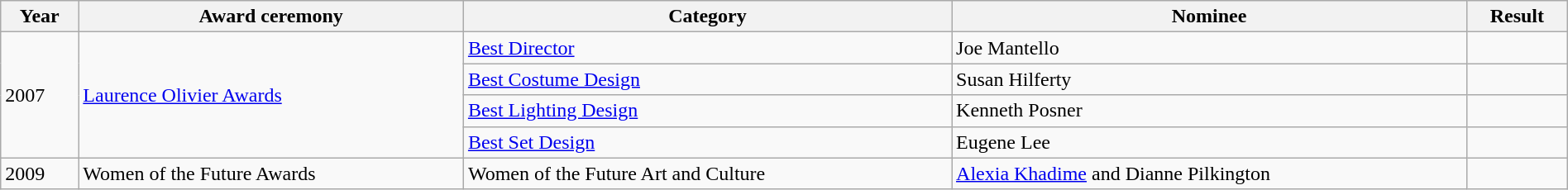<table class=wikitable width=100%>
<tr>
<th scope=col>Year</th>
<th scope=col>Award ceremony</th>
<th scope=col>Category</th>
<th scope=col>Nominee</th>
<th scope=col>Result</th>
</tr>
<tr>
<td rowspan=4>2007</td>
<td rowspan=4><a href='#'>Laurence Olivier Awards</a></td>
<td><a href='#'>Best Director</a></td>
<td>Joe Mantello</td>
<td></td>
</tr>
<tr>
<td><a href='#'>Best Costume Design</a></td>
<td>Susan Hilferty</td>
<td></td>
</tr>
<tr>
<td><a href='#'>Best Lighting Design</a></td>
<td>Kenneth Posner</td>
<td></td>
</tr>
<tr>
<td><a href='#'>Best Set Design</a></td>
<td>Eugene Lee</td>
<td></td>
</tr>
<tr>
<td>2009</td>
<td>Women of the Future Awards</td>
<td>Women of the Future Art and Culture</td>
<td><a href='#'>Alexia Khadime</a> and Dianne Pilkington</td>
<td></td>
</tr>
</table>
